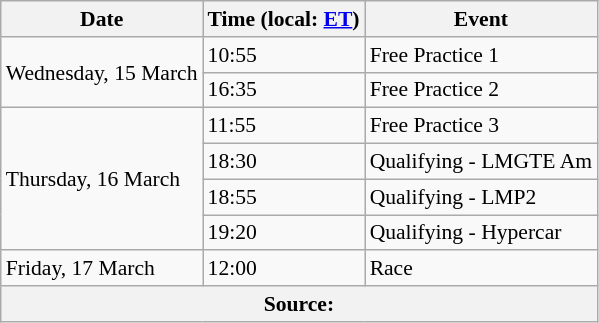<table class="wikitable" style="font-size: 90%;">
<tr>
<th>Date</th>
<th>Time (local: <a href='#'>ET</a>)</th>
<th>Event</th>
</tr>
<tr>
<td rowspan="2">Wednesday, 15 March</td>
<td>10:55</td>
<td>Free Practice 1</td>
</tr>
<tr>
<td>16:35</td>
<td>Free Practice 2</td>
</tr>
<tr>
<td rowspan="4">Thursday, 16 March</td>
<td>11:55</td>
<td>Free Practice 3</td>
</tr>
<tr>
<td>18:30</td>
<td>Qualifying - LMGTE Am</td>
</tr>
<tr>
<td>18:55</td>
<td>Qualifying - LMP2</td>
</tr>
<tr>
<td>19:20</td>
<td>Qualifying - Hypercar</td>
</tr>
<tr>
<td>Friday, 17 March</td>
<td>12:00</td>
<td>Race</td>
</tr>
<tr>
<th colspan="3">Source:</th>
</tr>
</table>
